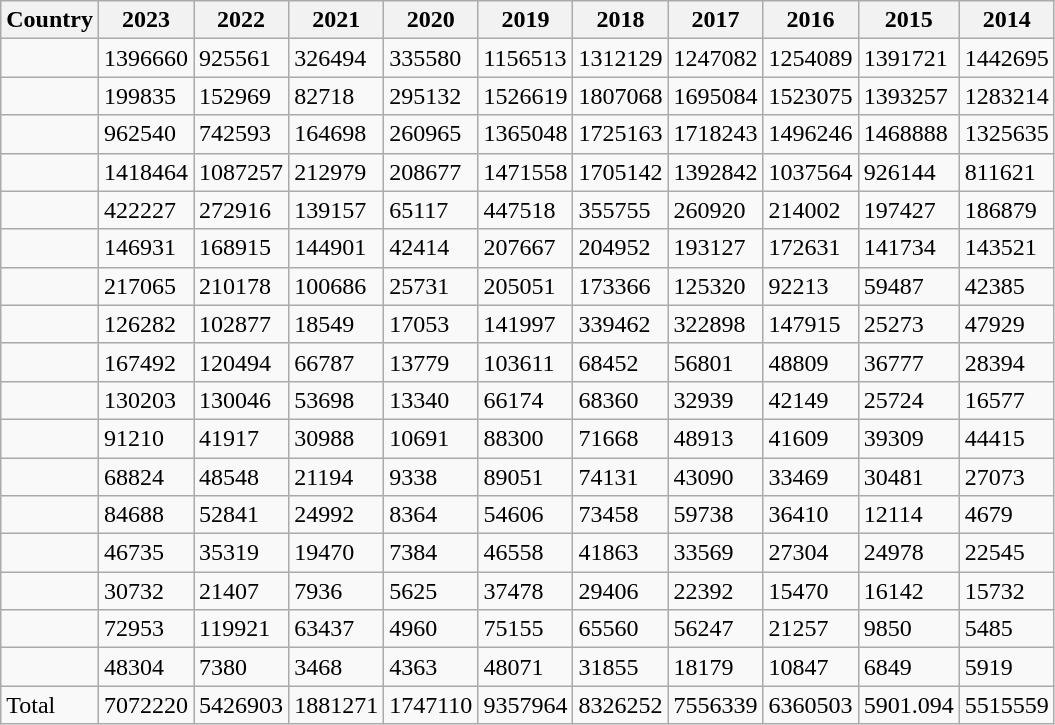<table class="wikitable sortable">
<tr>
<th>Country</th>
<th>2023</th>
<th>2022</th>
<th>2021</th>
<th>2020</th>
<th>2019</th>
<th>2018</th>
<th>2017</th>
<th>2016</th>
<th>2015</th>
<th>2014</th>
</tr>
<tr>
<td></td>
<td>1396660 </td>
<td>925561 </td>
<td>326494 </td>
<td>335580 </td>
<td>1156513 </td>
<td>1312129 </td>
<td>1247082 </td>
<td>1254089 </td>
<td>1391721 </td>
<td>1442695</td>
</tr>
<tr>
<td></td>
<td>199835 </td>
<td>152969 </td>
<td>82718 </td>
<td>295132 </td>
<td>1526619 </td>
<td>1807068 </td>
<td>1695084 </td>
<td>1523075 </td>
<td>1393257 </td>
<td>1283214</td>
</tr>
<tr>
<td></td>
<td>962540 </td>
<td>742593 </td>
<td>164698 </td>
<td>260965 </td>
<td>1365048 </td>
<td>1725163 </td>
<td>1718243 </td>
<td>1496246 </td>
<td>1468888 </td>
<td>1325635</td>
</tr>
<tr>
<td></td>
<td>1418464 </td>
<td>1087257 </td>
<td>212979 </td>
<td>208677 </td>
<td>1471558 </td>
<td>1705142 </td>
<td>1392842 </td>
<td>1037564 </td>
<td>926144 </td>
<td>811621</td>
</tr>
<tr>
<td><em></em></td>
<td>422227 </td>
<td>272916 </td>
<td>139157 </td>
<td>65117 </td>
<td>447518 </td>
<td>355755 </td>
<td>260920 </td>
<td>214002 </td>
<td>197427 </td>
<td>186879</td>
</tr>
<tr>
<td></td>
<td>146931 </td>
<td>168915 </td>
<td>144901 </td>
<td>42414 </td>
<td>207667 </td>
<td>204952 </td>
<td>193127 </td>
<td>172631 </td>
<td>141734 </td>
<td>143521</td>
</tr>
<tr>
<td></td>
<td>217065 </td>
<td>210178 </td>
<td>100686 </td>
<td>25731 </td>
<td>205051 </td>
<td>173366 </td>
<td>125320 </td>
<td>92213 </td>
<td>59487 </td>
<td>42385</td>
</tr>
<tr>
<td></td>
<td>126282 </td>
<td>102877 </td>
<td>18549 </td>
<td>17053 </td>
<td>141997 </td>
<td>339462 </td>
<td>322898 </td>
<td>147915 </td>
<td>25273 </td>
<td>47929</td>
</tr>
<tr>
<td></td>
<td>167492 </td>
<td>120494 </td>
<td>66787 </td>
<td>13779 </td>
<td>103611 </td>
<td>68452 </td>
<td>56801 </td>
<td>48809 </td>
<td>36777 </td>
<td>28394</td>
</tr>
<tr>
<td></td>
<td>130203 </td>
<td>130046 </td>
<td>53698 </td>
<td>13340 </td>
<td>66174 </td>
<td>68360 </td>
<td>32939 </td>
<td>42149 </td>
<td>25724 </td>
<td>16577</td>
</tr>
<tr>
<td></td>
<td>91210 </td>
<td>41917 </td>
<td>30988 </td>
<td>10691 </td>
<td>88300 </td>
<td>71668 </td>
<td>48913 </td>
<td>41609 </td>
<td>39309 </td>
<td>44415</td>
</tr>
<tr>
<td></td>
<td>68824 </td>
<td>48548 </td>
<td>21194 </td>
<td>9338 </td>
<td>89051 </td>
<td>74131 </td>
<td>43090 </td>
<td>33469 </td>
<td>30481 </td>
<td>27073</td>
</tr>
<tr>
<td></td>
<td>84688 </td>
<td>52841 </td>
<td>24992 </td>
<td>8364 </td>
<td>54606 </td>
<td>73458 </td>
<td>59738 </td>
<td>36410 </td>
<td>12114 </td>
<td>4679</td>
</tr>
<tr>
<td></td>
<td>46735 </td>
<td>35319 </td>
<td>19470 </td>
<td>7384 </td>
<td>46558 </td>
<td>41863 </td>
<td>33569 </td>
<td>27304 </td>
<td>24978 </td>
<td>22545</td>
</tr>
<tr>
<td></td>
<td>30732 </td>
<td>21407 </td>
<td>7936 </td>
<td>5625 </td>
<td>37478 </td>
<td>29406 </td>
<td>22392 </td>
<td>15470 </td>
<td>16142 </td>
<td>15732</td>
</tr>
<tr>
<td></td>
<td>72953 </td>
<td>119921 </td>
<td>63437 </td>
<td>4960 </td>
<td>75155 </td>
<td>65560 </td>
<td>56247 </td>
<td>21257 </td>
<td>9850 </td>
<td>5485</td>
</tr>
<tr>
<td></td>
<td>48304 </td>
<td>7380 </td>
<td>3468 </td>
<td>4363 </td>
<td>48071 </td>
<td>31855 </td>
<td>18179 </td>
<td>10847 </td>
<td>6849 </td>
<td>5919</td>
</tr>
<tr>
<td>Total</td>
<td>7072220 </td>
<td>5426903 </td>
<td>1881271 </td>
<td>1747110 </td>
<td>9357964 </td>
<td>8326252 </td>
<td>7556339 </td>
<td>6360503 </td>
<td>5901.094 </td>
<td>5515559</td>
</tr>
</table>
